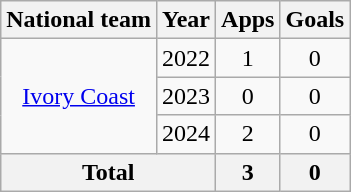<table class=wikitable style=text-align:center>
<tr>
<th>National team</th>
<th>Year</th>
<th>Apps</th>
<th>Goals</th>
</tr>
<tr>
<td rowspan="3"><a href='#'>Ivory Coast</a></td>
<td>2022</td>
<td>1</td>
<td>0</td>
</tr>
<tr>
<td>2023</td>
<td>0</td>
<td>0</td>
</tr>
<tr>
<td>2024</td>
<td>2</td>
<td>0</td>
</tr>
<tr>
<th colspan=2>Total</th>
<th>3</th>
<th>0</th>
</tr>
</table>
